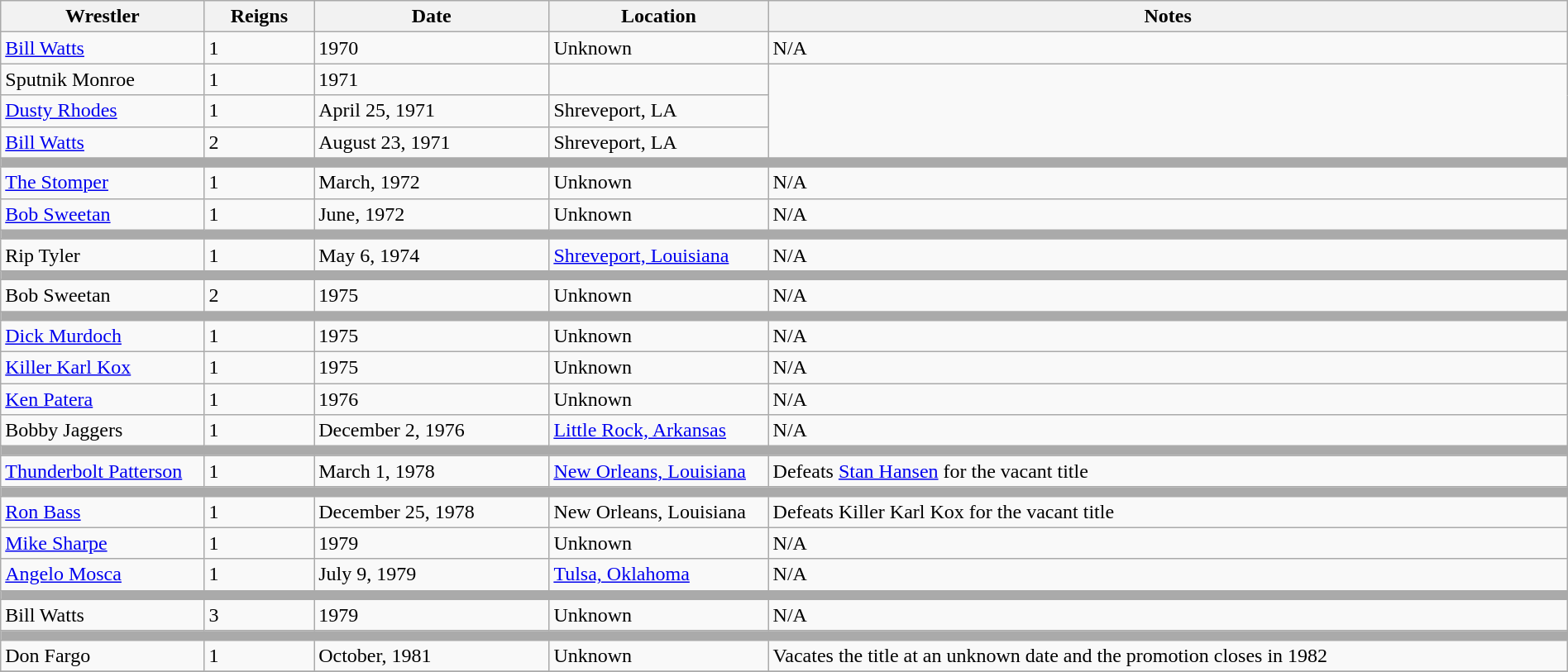<table class="wikitable sortable" width=100%>
<tr>
<th width=13%>Wrestler</th>
<th width=0%>Reigns</th>
<th width=15%>Date</th>
<th width=14%>Location</th>
<th width=51% class="unsortable">Notes</th>
</tr>
<tr>
<td><a href='#'>Bill Watts</a></td>
<td>1</td>
<td>1970</td>
<td>Unknown</td>
<td>N/A</td>
</tr>
<tr>
<td>Sputnik Monroe</td>
<td>1</td>
<td>1971</td>
<td></td>
</tr>
<tr>
<td><a href='#'>Dusty Rhodes</a></td>
<td>1</td>
<td>April 25, 1971</td>
<td>Shreveport, LA</td>
</tr>
<tr>
<td><a href='#'>Bill Watts</a></td>
<td>2</td>
<td>August 23, 1971</td>
<td>Shreveport, LA</td>
</tr>
<tr>
<td colspan=5 style="background: #aaaaaa;"></td>
</tr>
<tr>
<td><a href='#'>The Stomper</a></td>
<td>1</td>
<td>March, 1972</td>
<td>Unknown</td>
<td>N/A</td>
</tr>
<tr>
<td><a href='#'>Bob Sweetan</a></td>
<td>1</td>
<td>June, 1972</td>
<td>Unknown</td>
<td>N/A</td>
</tr>
<tr>
<td colspan=5 style="background: #aaaaaa;"></td>
</tr>
<tr>
<td>Rip Tyler</td>
<td>1</td>
<td>May 6, 1974</td>
<td><a href='#'>Shreveport, Louisiana</a></td>
<td>N/A</td>
</tr>
<tr>
<td colspan=5 style="background: #aaaaaa;"></td>
</tr>
<tr>
<td>Bob Sweetan</td>
<td>2</td>
<td>1975</td>
<td>Unknown</td>
<td>N/A</td>
</tr>
<tr>
<td colspan=5 style="background: #aaaaaa;"></td>
</tr>
<tr>
<td><a href='#'>Dick Murdoch</a></td>
<td>1</td>
<td>1975</td>
<td>Unknown</td>
<td>N/A</td>
</tr>
<tr>
<td><a href='#'>Killer Karl Kox</a></td>
<td>1</td>
<td>1975</td>
<td>Unknown</td>
<td>N/A</td>
</tr>
<tr>
<td><a href='#'>Ken Patera</a></td>
<td>1</td>
<td>1976</td>
<td>Unknown</td>
<td>N/A</td>
</tr>
<tr>
<td>Bobby Jaggers</td>
<td>1</td>
<td>December 2, 1976</td>
<td><a href='#'>Little Rock, Arkansas</a></td>
<td>N/A</td>
</tr>
<tr>
<td colspan=5 style="background: #aaaaaa;"></td>
</tr>
<tr>
<td><a href='#'>Thunderbolt Patterson</a></td>
<td>1</td>
<td>March 1, 1978</td>
<td><a href='#'>New Orleans, Louisiana</a></td>
<td>Defeats <a href='#'>Stan Hansen</a> for the vacant title</td>
</tr>
<tr>
<td colspan=5 style="background: #aaaaaa;"></td>
</tr>
<tr>
<td><a href='#'>Ron Bass</a></td>
<td>1</td>
<td>December 25, 1978</td>
<td>New Orleans, Louisiana</td>
<td>Defeats Killer Karl Kox for the vacant title</td>
</tr>
<tr>
<td><a href='#'>Mike Sharpe</a></td>
<td>1</td>
<td>1979</td>
<td>Unknown</td>
<td>N/A</td>
</tr>
<tr>
<td><a href='#'>Angelo Mosca</a></td>
<td>1</td>
<td>July 9, 1979</td>
<td><a href='#'>Tulsa, Oklahoma</a></td>
<td>N/A</td>
</tr>
<tr>
<td colspan=5 style="background: #aaaaaa;"></td>
</tr>
<tr>
<td>Bill Watts</td>
<td>3</td>
<td>1979</td>
<td>Unknown</td>
<td>N/A</td>
</tr>
<tr>
<td colspan=5 style="background: #aaaaaa;"></td>
</tr>
<tr>
<td>Don Fargo</td>
<td>1</td>
<td>October, 1981</td>
<td>Unknown</td>
<td>Vacates the title at an unknown date and the promotion closes in 1982</td>
</tr>
<tr>
</tr>
</table>
